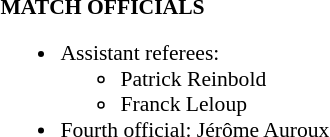<table width=100% style="font-size: 90%">
<tr>
<td width=50% valign=top><br><strong>MATCH OFFICIALS</strong><ul><li>Assistant referees:<ul><li>Patrick Reinbold</li><li>Franck Leloup</li></ul></li><li>Fourth official: Jérôme Auroux</li></ul></td>
</tr>
</table>
